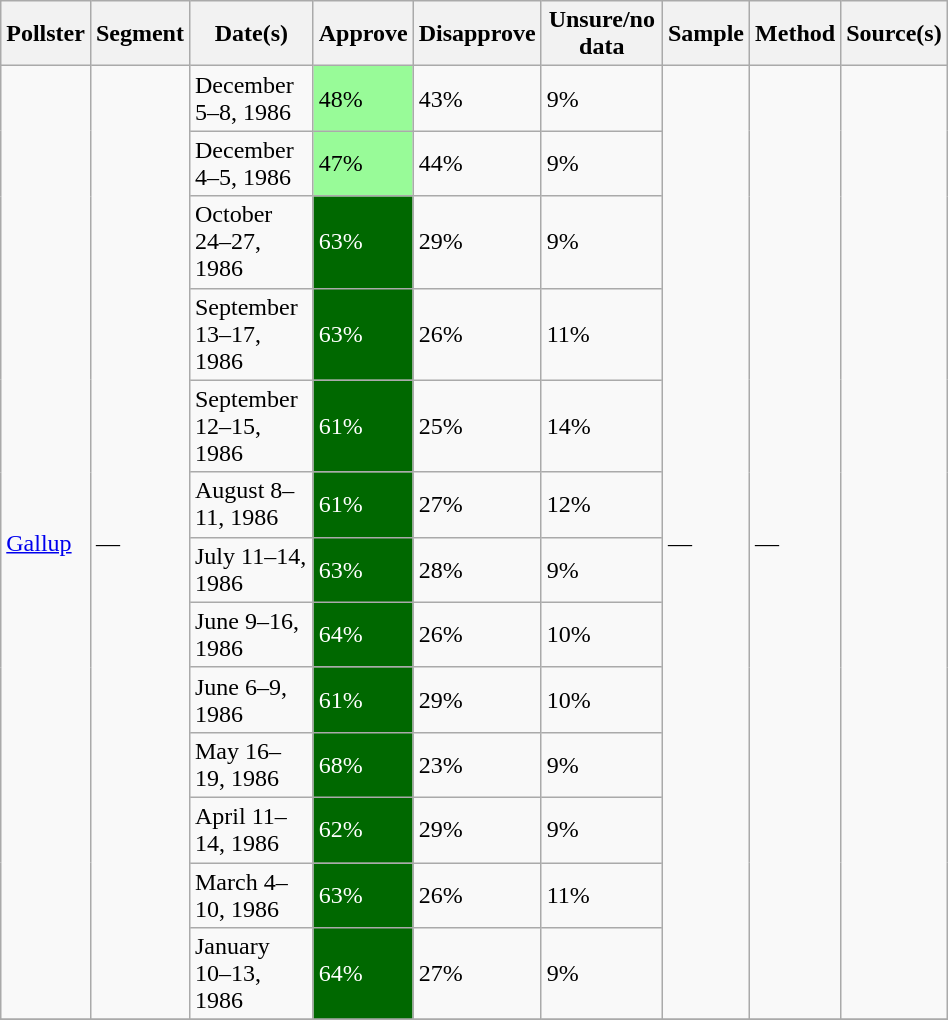<table class="wikitable sortable" style="width:50%;">
<tr>
<th>Pollster</th>
<th>Segment</th>
<th>Date(s)</th>
<th>Approve</th>
<th>Disapprove</th>
<th>Unsure/no data</th>
<th>Sample</th>
<th>Method</th>
<th>Source(s)</th>
</tr>
<tr>
<td rowspan="13"><a href='#'>Gallup</a></td>
<td rowspan="13">—</td>
<td>December 5–8, 1986</td>
<td style="background:palegreen;color:black">48%</td>
<td>43%</td>
<td>9%</td>
<td rowspan="13">—</td>
<td rowspan="13">—</td>
<td rowspan="13"></td>
</tr>
<tr>
<td>December 4–5, 1986</td>
<td style="background:palegreen;color:black">47%</td>
<td>44%</td>
<td>9%</td>
</tr>
<tr>
<td>October 24–27, 1986</td>
<td style="background:#006800;color:white">63%</td>
<td>29%</td>
<td>9%</td>
</tr>
<tr>
<td>September 13–17, 1986</td>
<td style="background:#006800;color:white">63%</td>
<td>26%</td>
<td>11%</td>
</tr>
<tr>
<td>September 12–15, 1986</td>
<td style="background:#006800;color:white">61%</td>
<td>25%</td>
<td>14%</td>
</tr>
<tr>
<td>August 8–11, 1986</td>
<td style="background:#006800;color:white">61%</td>
<td>27%</td>
<td>12%</td>
</tr>
<tr>
<td>July 11–14, 1986</td>
<td style="background:#006800;color:white">63%</td>
<td>28%</td>
<td>9%</td>
</tr>
<tr>
<td>June 9–16, 1986</td>
<td style="background:#006800;color:white">64%</td>
<td>26%</td>
<td>10%</td>
</tr>
<tr>
<td>June 6–9, 1986</td>
<td style="background:#006800;color:white">61%</td>
<td>29%</td>
<td>10%</td>
</tr>
<tr>
<td>May 16–19, 1986</td>
<td style="background:#006800;color:white">68%</td>
<td>23%</td>
<td>9%</td>
</tr>
<tr>
<td>April 11–14, 1986</td>
<td style="background:#006800;color:white">62%</td>
<td>29%</td>
<td>9%</td>
</tr>
<tr>
<td>March 4–10, 1986</td>
<td style="background:#006800;color:white">63%</td>
<td>26%</td>
<td>11%</td>
</tr>
<tr>
<td>January 10–13, 1986</td>
<td style="background:#006800;color:white">64%</td>
<td>27%</td>
<td>9%</td>
</tr>
<tr>
</tr>
</table>
